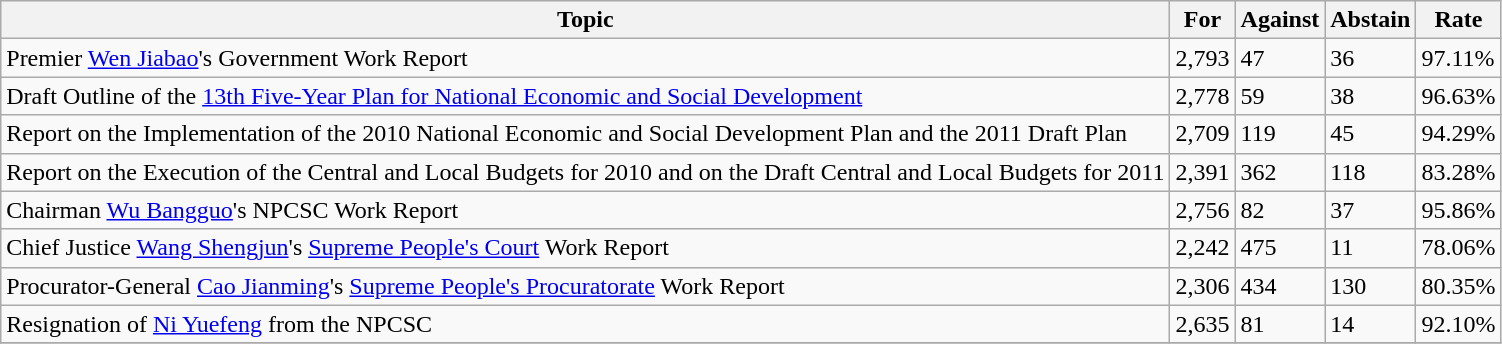<table class="wikitable">
<tr>
<th>Topic</th>
<th>For</th>
<th>Against</th>
<th>Abstain</th>
<th>Rate</th>
</tr>
<tr>
<td>Premier <a href='#'>Wen Jiabao</a>'s Government Work Report</td>
<td>2,793</td>
<td>47</td>
<td>36</td>
<td>97.11%</td>
</tr>
<tr>
<td>Draft Outline of the <a href='#'>13th Five-Year Plan for National Economic and Social Development</a></td>
<td>2,778</td>
<td>59</td>
<td>38</td>
<td>96.63%</td>
</tr>
<tr>
<td>Report on the Implementation of the 2010 National Economic and Social Development Plan and the 2011 Draft Plan</td>
<td>2,709</td>
<td>119</td>
<td>45</td>
<td>94.29%</td>
</tr>
<tr>
<td>Report on the Execution of the Central and Local Budgets for 2010 and on the Draft Central and Local Budgets for 2011</td>
<td>2,391</td>
<td>362</td>
<td>118</td>
<td>83.28%</td>
</tr>
<tr>
<td>Chairman <a href='#'>Wu Bangguo</a>'s NPCSC Work Report</td>
<td>2,756</td>
<td>82</td>
<td>37</td>
<td>95.86%</td>
</tr>
<tr>
<td>Chief Justice <a href='#'>Wang Shengjun</a>'s <a href='#'>Supreme People's Court</a> Work Report</td>
<td>2,242</td>
<td>475</td>
<td>11</td>
<td>78.06%</td>
</tr>
<tr>
<td>Procurator-General <a href='#'>Cao Jianming</a>'s <a href='#'>Supreme People's Procuratorate</a> Work Report</td>
<td>2,306</td>
<td>434</td>
<td>130</td>
<td>80.35%</td>
</tr>
<tr>
<td>Resignation of <a href='#'>Ni Yuefeng</a> from the NPCSC</td>
<td>2,635</td>
<td>81</td>
<td>14</td>
<td>92.10%</td>
</tr>
<tr>
</tr>
</table>
